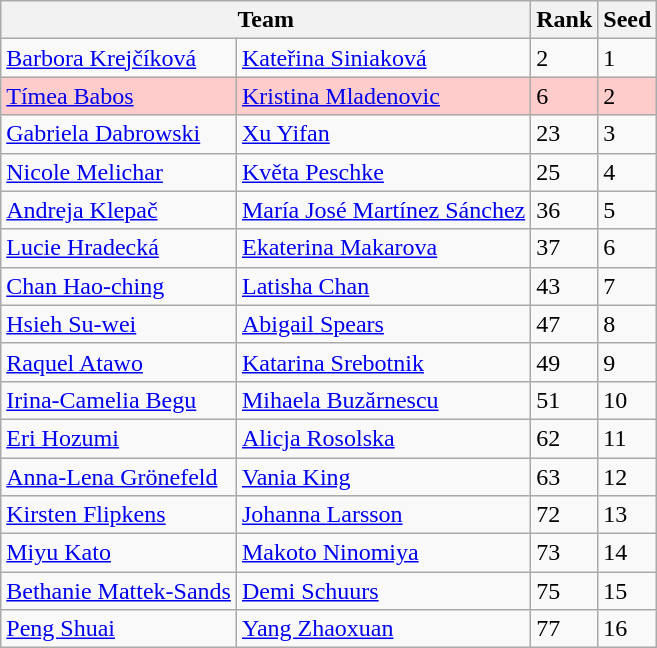<table class="wikitable">
<tr>
<th width="325" colspan=2>Team</th>
<th>Rank</th>
<th>Seed</th>
</tr>
<tr>
<td> <a href='#'>Barbora Krejčíková</a></td>
<td> <a href='#'>Kateřina Siniaková</a></td>
<td>2 </td>
<td>1</td>
</tr>
<tr style="background:#fcc;">
<td> <a href='#'>Tímea Babos</a></td>
<td> <a href='#'>Kristina Mladenovic</a></td>
<td>6</td>
<td>2</td>
</tr>
<tr>
<td> <a href='#'>Gabriela Dabrowski</a></td>
<td> <a href='#'>Xu Yifan</a></td>
<td>23</td>
<td>3</td>
</tr>
<tr>
<td> <a href='#'>Nicole Melichar</a></td>
<td> <a href='#'>Květa Peschke</a></td>
<td>25</td>
<td>4</td>
</tr>
<tr>
<td> <a href='#'>Andreja Klepač</a></td>
<td> <a href='#'>María José Martínez Sánchez</a></td>
<td>36</td>
<td>5</td>
</tr>
<tr>
<td> <a href='#'>Lucie Hradecká</a></td>
<td> <a href='#'>Ekaterina Makarova</a></td>
<td>37</td>
<td>6</td>
</tr>
<tr>
<td> <a href='#'>Chan Hao-ching</a></td>
<td> <a href='#'>Latisha Chan</a></td>
<td>43</td>
<td>7</td>
</tr>
<tr>
<td> <a href='#'>Hsieh Su-wei</a></td>
<td> <a href='#'>Abigail Spears</a></td>
<td>47</td>
<td>8</td>
</tr>
<tr>
<td> <a href='#'>Raquel Atawo</a></td>
<td> <a href='#'>Katarina Srebotnik</a></td>
<td>49</td>
<td>9</td>
</tr>
<tr>
<td> <a href='#'>Irina-Camelia Begu</a></td>
<td> <a href='#'>Mihaela Buzărnescu</a></td>
<td>51</td>
<td>10</td>
</tr>
<tr>
<td> <a href='#'>Eri Hozumi</a></td>
<td> <a href='#'>Alicja Rosolska</a></td>
<td>62</td>
<td>11</td>
</tr>
<tr>
<td> <a href='#'>Anna-Lena Grönefeld</a></td>
<td> <a href='#'>Vania King</a></td>
<td>63</td>
<td>12</td>
</tr>
<tr>
<td> <a href='#'>Kirsten Flipkens</a></td>
<td> <a href='#'>Johanna Larsson</a></td>
<td>72</td>
<td>13</td>
</tr>
<tr>
<td> <a href='#'>Miyu Kato</a></td>
<td> <a href='#'>Makoto Ninomiya</a></td>
<td>73</td>
<td>14</td>
</tr>
<tr>
<td> <a href='#'>Bethanie Mattek-Sands</a></td>
<td> <a href='#'>Demi Schuurs</a></td>
<td>75</td>
<td>15</td>
</tr>
<tr>
<td> <a href='#'>Peng Shuai</a></td>
<td> <a href='#'>Yang Zhaoxuan</a></td>
<td>77</td>
<td>16</td>
</tr>
</table>
